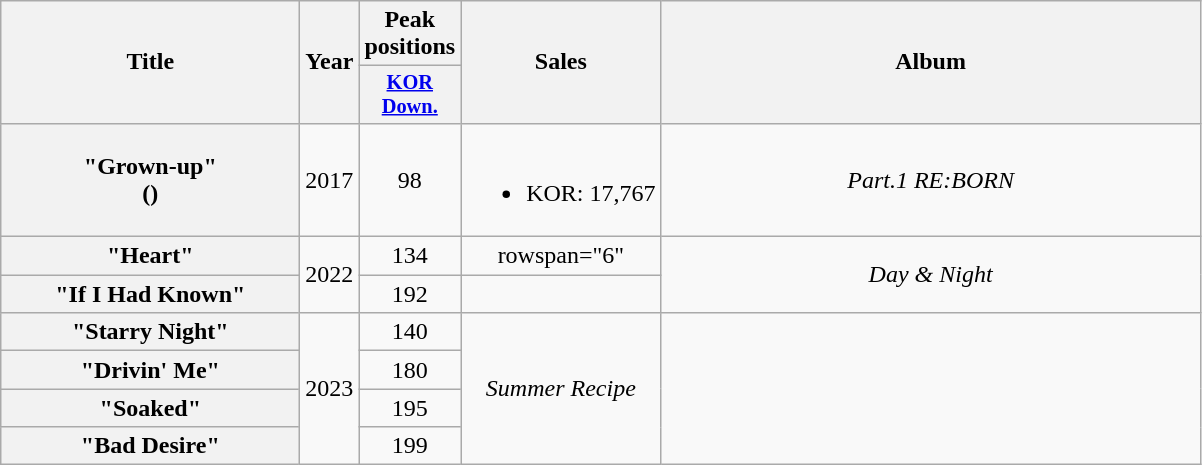<table class="wikitable plainrowheaders" style="text-align:center">
<tr>
<th scope="col" rowspan="2" style="width:12em">Title</th>
<th scope="col" rowspan="2" style="width:2em">Year</th>
<th scope="col" colspan="1">Peak positions</th>
<th scope="col" rowspan="2">Sales</th>
<th scope="col" rowspan="2" style="width:22em">Album</th>
</tr>
<tr>
<th scope="col" style="width:3em;font-size:85%"><a href='#'>KOR <br> Down.</a><br></th>
</tr>
<tr>
<th scope="row">"Grown-up"<br>()</th>
<td>2017</td>
<td>98</td>
<td><br><ul><li>KOR: 17,767</li></ul></td>
<td><em>Part.1 RE:BORN</em></td>
</tr>
<tr>
<th scope="row">"Heart"<br></th>
<td rowspan="2">2022</td>
<td>134</td>
<td>rowspan="6" </td>
<td rowspan="2"><em>Day & Night</em></td>
</tr>
<tr>
<th scope="row">"If I Had Known"</th>
<td>192</td>
</tr>
<tr>
<th scope="row">"Starry Night"<br></th>
<td rowspan="4">2023</td>
<td>140</td>
<td rowspan="4"><em>Summer Recipe</em></td>
</tr>
<tr>
<th scope="row">"Drivin' Me"</th>
<td>180</td>
</tr>
<tr>
<th scope="row">"Soaked"</th>
<td>195</td>
</tr>
<tr>
<th scope="row">"Bad Desire"</th>
<td>199</td>
</tr>
</table>
